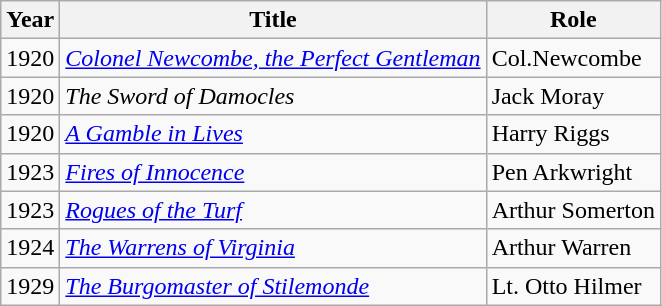<table class="wikitable">
<tr>
<th>Year</th>
<th>Title</th>
<th>Role</th>
</tr>
<tr>
<td>1920</td>
<td><em><a href='#'>Colonel Newcombe, the Perfect Gentleman</a></em></td>
<td>Col.Newcombe</td>
</tr>
<tr>
<td>1920</td>
<td><em>The Sword of Damocles</em></td>
<td>Jack Moray</td>
</tr>
<tr>
<td>1920</td>
<td><em><a href='#'>A Gamble in Lives</a></em></td>
<td>Harry Riggs</td>
</tr>
<tr>
<td>1923</td>
<td><em><a href='#'>Fires of Innocence</a></em></td>
<td>Pen Arkwright</td>
</tr>
<tr>
<td>1923</td>
<td><em><a href='#'>Rogues of the Turf</a></em></td>
<td>Arthur Somerton</td>
</tr>
<tr>
<td>1924</td>
<td><em><a href='#'>The Warrens of Virginia</a></em></td>
<td>Arthur Warren</td>
</tr>
<tr>
<td>1929</td>
<td><em><a href='#'>The Burgomaster of Stilemonde</a></em></td>
<td>Lt. Otto Hilmer</td>
</tr>
</table>
